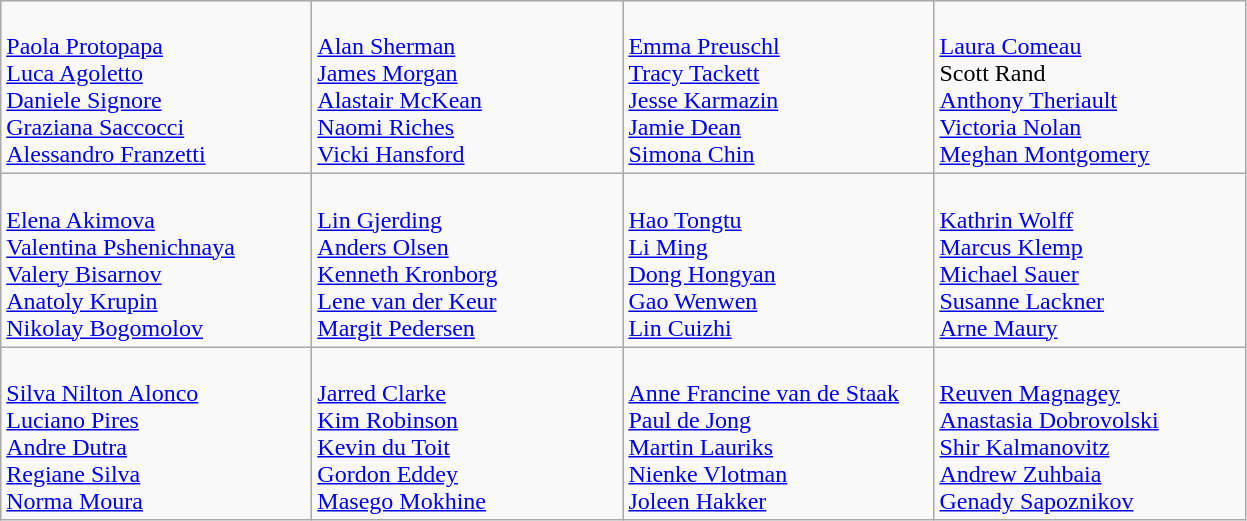<table class="wikitable">
<tr>
<td width=200><br><a href='#'>Paola Protopapa</a><br><a href='#'>Luca Agoletto</a><br><a href='#'>Daniele Signore</a><br><a href='#'>Graziana Saccocci</a><br><a href='#'>Alessandro Franzetti</a></td>
<td width=200><br><a href='#'>Alan Sherman</a><br><a href='#'>James Morgan</a><br><a href='#'>Alastair McKean</a><br><a href='#'>Naomi Riches</a><br><a href='#'>Vicki Hansford</a></td>
<td width=200><br><a href='#'>Emma Preuschl</a><br><a href='#'>Tracy Tackett</a><br><a href='#'>Jesse Karmazin</a><br><a href='#'>Jamie Dean</a><br><a href='#'>Simona Chin</a></td>
<td width=200><br><a href='#'>Laura Comeau</a><br>Scott Rand<br><a href='#'>Anthony Theriault</a><br><a href='#'>Victoria Nolan</a><br><a href='#'>Meghan Montgomery</a></td>
</tr>
<tr>
<td width=200><br><a href='#'>Elena Akimova</a><br><a href='#'>Valentina Pshenichnaya</a><br><a href='#'>Valery Bisarnov</a><br><a href='#'>Anatoly Krupin</a><br><a href='#'>Nikolay Bogomolov</a></td>
<td width=200><br><a href='#'>Lin Gjerding</a><br><a href='#'>Anders Olsen</a><br><a href='#'>Kenneth Kronborg</a><br><a href='#'>Lene van der Keur</a><br><a href='#'>Margit Pedersen</a></td>
<td width=200><br><a href='#'>Hao Tongtu</a><br><a href='#'>Li Ming</a><br><a href='#'>Dong Hongyan</a><br><a href='#'>Gao Wenwen</a><br><a href='#'>Lin Cuizhi</a></td>
<td width=200><br><a href='#'>Kathrin Wolff</a><br><a href='#'>Marcus Klemp</a><br><a href='#'>Michael Sauer</a><br><a href='#'>Susanne Lackner</a><br><a href='#'>Arne Maury</a></td>
</tr>
<tr>
<td width=200><br><a href='#'>Silva Nilton Alonco</a><br><a href='#'>Luciano Pires</a><br><a href='#'>Andre Dutra</a><br><a href='#'>Regiane Silva</a><br><a href='#'>Norma Moura</a></td>
<td width=200><br><a href='#'>Jarred Clarke</a><br><a href='#'>Kim Robinson</a><br><a href='#'>Kevin du Toit</a><br><a href='#'>Gordon Eddey</a><br><a href='#'>Masego Mokhine</a></td>
<td width=200><br><a href='#'>Anne Francine van de Staak</a><br><a href='#'>Paul de Jong</a><br><a href='#'>Martin Lauriks</a><br><a href='#'>Nienke Vlotman</a><br><a href='#'>Joleen Hakker</a></td>
<td width=200><br><a href='#'>Reuven Magnagey</a><br><a href='#'>Anastasia Dobrovolski</a><br><a href='#'>Shir Kalmanovitz</a><br><a href='#'>Andrew Zuhbaia</a><br><a href='#'>Genady Sapoznikov</a></td>
</tr>
</table>
